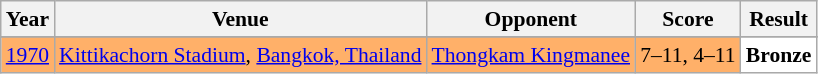<table class="sortable wikitable" style="font-size: 90%;">
<tr>
<th>Year</th>
<th>Venue</th>
<th>Opponent</th>
<th>Score</th>
<th>Result</th>
</tr>
<tr>
</tr>
<tr style="background:#FFB069">
<td align="center"><a href='#'>1970</a></td>
<td align="left"><a href='#'>Kittikachorn Stadium</a>, <a href='#'>Bangkok, Thailand</a></td>
<td align="left"> <a href='#'>Thongkam Kingmanee</a></td>
<td align="left">7–11, 4–11</td>
<td style="text-align:left; background:white"> <strong>Bronze</strong></td>
</tr>
</table>
